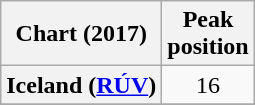<table class="wikitable sortable plainrowheaders" style="text-align:center">
<tr>
<th scope="col">Chart (2017)</th>
<th scope="col">Peak<br> position</th>
</tr>
<tr>
<th scope="row">Iceland (<a href='#'>RÚV</a>)</th>
<td>16</td>
</tr>
<tr>
</tr>
<tr>
</tr>
</table>
